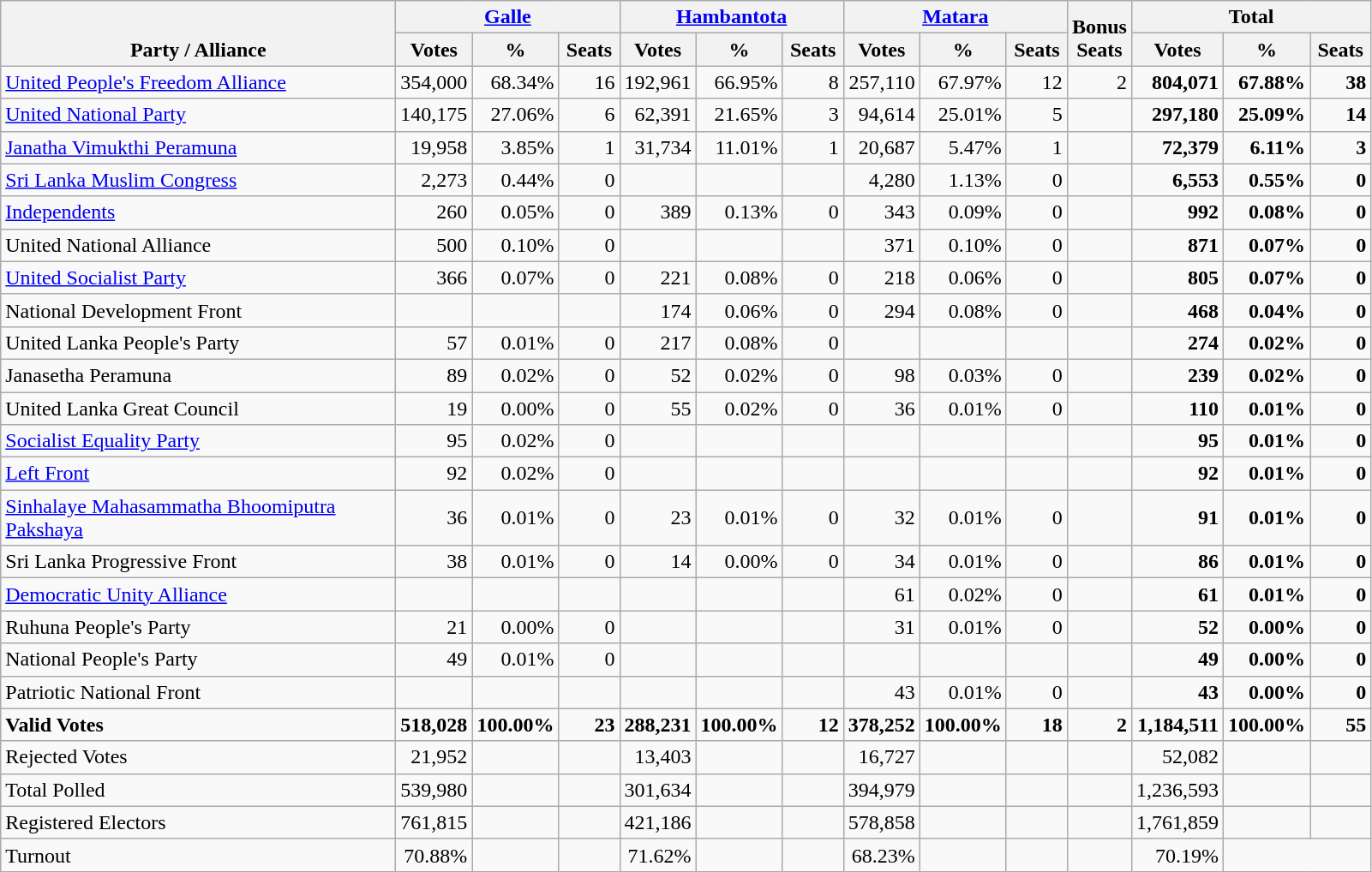<table class="wikitable" border="1" style="text-align:right;">
<tr>
<th valign=bottom rowspan=2 width="300">Party / Alliance</th>
<th colspan=3><a href='#'>Galle</a></th>
<th colspan=3><a href='#'>Hambantota</a></th>
<th colspan=3><a href='#'>Matara</a></th>
<th valign=bottom rowspan=2 width="40">Bonus<br>Seats</th>
<th colspan=3>Total</th>
</tr>
<tr>
<th align=center valign=bottom width="50">Votes</th>
<th align=center valign=bottom width="50">%</th>
<th align=center valign=bottom width="40">Seats</th>
<th align=center valign=bottom width="50">Votes</th>
<th align=center valign=bottom width="50">%</th>
<th align=center valign=bottom width="40">Seats</th>
<th align=center valign=bottom width="50">Votes</th>
<th align=center valign=bottom width="50">%</th>
<th align=center valign=bottom width="40">Seats</th>
<th align=center valign=bottom width="50">Votes</th>
<th align=center valign=bottom width="50">%</th>
<th align=center valign=bottom width="40">Seats</th>
</tr>
<tr>
<td align=left><a href='#'>United People's Freedom Alliance</a></td>
<td>354,000</td>
<td>68.34%</td>
<td>16</td>
<td>192,961</td>
<td>66.95%</td>
<td>8</td>
<td>257,110</td>
<td>67.97%</td>
<td>12</td>
<td>2</td>
<td><strong>804,071</strong></td>
<td><strong>67.88%</strong></td>
<td><strong>38</strong></td>
</tr>
<tr>
<td align=left><a href='#'>United National Party</a></td>
<td>140,175</td>
<td>27.06%</td>
<td>6</td>
<td>62,391</td>
<td>21.65%</td>
<td>3</td>
<td>94,614</td>
<td>25.01%</td>
<td>5</td>
<td></td>
<td><strong>297,180</strong></td>
<td><strong>25.09%</strong></td>
<td><strong>14</strong></td>
</tr>
<tr>
<td align=left><a href='#'>Janatha Vimukthi Peramuna</a></td>
<td>19,958</td>
<td>3.85%</td>
<td>1</td>
<td>31,734</td>
<td>11.01%</td>
<td>1</td>
<td>20,687</td>
<td>5.47%</td>
<td>1</td>
<td></td>
<td><strong>72,379</strong></td>
<td><strong>6.11%</strong></td>
<td><strong>3</strong></td>
</tr>
<tr>
<td align=left><a href='#'>Sri Lanka Muslim Congress</a></td>
<td>2,273</td>
<td>0.44%</td>
<td>0</td>
<td></td>
<td></td>
<td></td>
<td>4,280</td>
<td>1.13%</td>
<td>0</td>
<td></td>
<td><strong>6,553</strong></td>
<td><strong>0.55%</strong></td>
<td><strong>0</strong></td>
</tr>
<tr>
<td align=left><a href='#'>Independents</a></td>
<td>260</td>
<td>0.05%</td>
<td>0</td>
<td>389</td>
<td>0.13%</td>
<td>0</td>
<td>343</td>
<td>0.09%</td>
<td>0</td>
<td></td>
<td><strong>992</strong></td>
<td><strong>0.08%</strong></td>
<td><strong>0</strong></td>
</tr>
<tr>
<td align=left>United National Alliance</td>
<td>500</td>
<td>0.10%</td>
<td>0</td>
<td></td>
<td></td>
<td></td>
<td>371</td>
<td>0.10%</td>
<td>0</td>
<td></td>
<td><strong>871</strong></td>
<td><strong>0.07%</strong></td>
<td><strong>0</strong></td>
</tr>
<tr>
<td align=left><a href='#'>United Socialist Party</a></td>
<td>366</td>
<td>0.07%</td>
<td>0</td>
<td>221</td>
<td>0.08%</td>
<td>0</td>
<td>218</td>
<td>0.06%</td>
<td>0</td>
<td></td>
<td><strong>805</strong></td>
<td><strong>0.07%</strong></td>
<td><strong>0</strong></td>
</tr>
<tr>
<td align=left>National Development Front</td>
<td></td>
<td></td>
<td></td>
<td>174</td>
<td>0.06%</td>
<td>0</td>
<td>294</td>
<td>0.08%</td>
<td>0</td>
<td></td>
<td><strong>468</strong></td>
<td><strong>0.04%</strong></td>
<td><strong>0</strong></td>
</tr>
<tr>
<td align=left>United Lanka People's Party</td>
<td>57</td>
<td>0.01%</td>
<td>0</td>
<td>217</td>
<td>0.08%</td>
<td>0</td>
<td></td>
<td></td>
<td></td>
<td></td>
<td><strong>274</strong></td>
<td><strong>0.02%</strong></td>
<td><strong>0</strong></td>
</tr>
<tr>
<td align=left>Janasetha Peramuna</td>
<td>89</td>
<td>0.02%</td>
<td>0</td>
<td>52</td>
<td>0.02%</td>
<td>0</td>
<td>98</td>
<td>0.03%</td>
<td>0</td>
<td></td>
<td><strong>239</strong></td>
<td><strong>0.02%</strong></td>
<td><strong>0</strong></td>
</tr>
<tr>
<td align=left>United Lanka Great Council</td>
<td>19</td>
<td>0.00%</td>
<td>0</td>
<td>55</td>
<td>0.02%</td>
<td>0</td>
<td>36</td>
<td>0.01%</td>
<td>0</td>
<td></td>
<td><strong>110</strong></td>
<td><strong>0.01%</strong></td>
<td><strong>0</strong></td>
</tr>
<tr>
<td align=left><a href='#'>Socialist Equality Party</a></td>
<td>95</td>
<td>0.02%</td>
<td>0</td>
<td></td>
<td></td>
<td></td>
<td></td>
<td></td>
<td></td>
<td></td>
<td><strong>95</strong></td>
<td><strong>0.01%</strong></td>
<td><strong>0</strong></td>
</tr>
<tr>
<td align=left><a href='#'>Left Front</a></td>
<td>92</td>
<td>0.02%</td>
<td>0</td>
<td></td>
<td></td>
<td></td>
<td></td>
<td></td>
<td></td>
<td></td>
<td><strong>92</strong></td>
<td><strong>0.01%</strong></td>
<td><strong>0</strong></td>
</tr>
<tr>
<td align=left><a href='#'>Sinhalaye Mahasammatha Bhoomiputra Pakshaya</a></td>
<td>36</td>
<td>0.01%</td>
<td>0</td>
<td>23</td>
<td>0.01%</td>
<td>0</td>
<td>32</td>
<td>0.01%</td>
<td>0</td>
<td></td>
<td><strong>91</strong></td>
<td><strong>0.01%</strong></td>
<td><strong>0</strong></td>
</tr>
<tr>
<td align=left>Sri Lanka Progressive Front</td>
<td>38</td>
<td>0.01%</td>
<td>0</td>
<td>14</td>
<td>0.00%</td>
<td>0</td>
<td>34</td>
<td>0.01%</td>
<td>0</td>
<td></td>
<td><strong>86</strong></td>
<td><strong>0.01%</strong></td>
<td><strong>0</strong></td>
</tr>
<tr>
<td align=left><a href='#'>Democratic Unity Alliance</a></td>
<td></td>
<td></td>
<td></td>
<td></td>
<td></td>
<td></td>
<td>61</td>
<td>0.02%</td>
<td>0</td>
<td></td>
<td><strong>61</strong></td>
<td><strong>0.01%</strong></td>
<td><strong>0</strong></td>
</tr>
<tr>
<td align=left>Ruhuna People's Party</td>
<td>21</td>
<td>0.00%</td>
<td>0</td>
<td></td>
<td></td>
<td></td>
<td>31</td>
<td>0.01%</td>
<td>0</td>
<td></td>
<td><strong>52</strong></td>
<td><strong>0.00%</strong></td>
<td><strong>0</strong></td>
</tr>
<tr>
<td align=left>National People's Party</td>
<td>49</td>
<td>0.01%</td>
<td>0</td>
<td></td>
<td></td>
<td></td>
<td></td>
<td></td>
<td></td>
<td></td>
<td><strong>49</strong></td>
<td><strong>0.00%</strong></td>
<td><strong>0</strong></td>
</tr>
<tr>
<td align=left>Patriotic National Front</td>
<td></td>
<td></td>
<td></td>
<td></td>
<td></td>
<td></td>
<td>43</td>
<td>0.01%</td>
<td>0</td>
<td></td>
<td><strong>43</strong></td>
<td><strong>0.00%</strong></td>
<td><strong>0</strong></td>
</tr>
<tr>
<td align=left><strong>Valid Votes</strong></td>
<td><strong>518,028</strong></td>
<td><strong>100.00%</strong></td>
<td><strong>23</strong></td>
<td><strong>288,231</strong></td>
<td><strong>100.00%</strong></td>
<td><strong>12</strong></td>
<td><strong>378,252</strong></td>
<td><strong>100.00%</strong></td>
<td><strong>18</strong></td>
<td><strong>2</strong></td>
<td><strong>1,184,511</strong></td>
<td><strong>100.00%</strong></td>
<td><strong>55</strong></td>
</tr>
<tr>
<td align=left>Rejected Votes</td>
<td>21,952</td>
<td></td>
<td></td>
<td>13,403</td>
<td></td>
<td></td>
<td>16,727</td>
<td></td>
<td></td>
<td></td>
<td>52,082</td>
<td></td>
<td></td>
</tr>
<tr>
<td align=left>Total Polled</td>
<td>539,980</td>
<td></td>
<td></td>
<td>301,634</td>
<td></td>
<td></td>
<td>394,979</td>
<td></td>
<td></td>
<td></td>
<td>1,236,593</td>
<td></td>
<td></td>
</tr>
<tr>
<td align=left>Registered Electors</td>
<td>761,815</td>
<td></td>
<td></td>
<td>421,186</td>
<td></td>
<td></td>
<td>578,858</td>
<td></td>
<td></td>
<td></td>
<td>1,761,859</td>
<td></td>
<td></td>
</tr>
<tr>
<td align=left>Turnout</td>
<td>70.88%</td>
<td></td>
<td></td>
<td>71.62%</td>
<td></td>
<td></td>
<td>68.23%</td>
<td></td>
<td></td>
<td></td>
<td>70.19%</td>
</tr>
</table>
